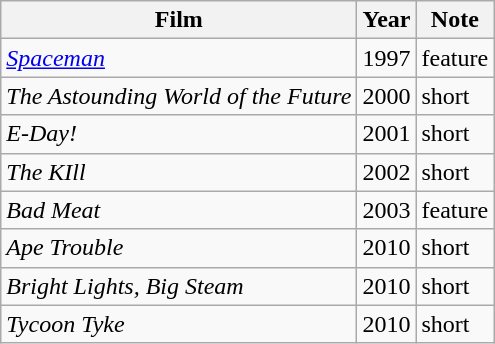<table class=wikitable>
<tr>
<th>Film</th>
<th>Year</th>
<th>Note</th>
</tr>
<tr>
<td><em><a href='#'>Spaceman</a></em></td>
<td>1997</td>
<td>feature</td>
</tr>
<tr>
<td><em>The Astounding World of the Future</em></td>
<td>2000</td>
<td>short</td>
</tr>
<tr>
<td><em>E-Day!</em></td>
<td>2001</td>
<td>short</td>
</tr>
<tr>
<td><em>The KIll</em></td>
<td>2002</td>
<td>short</td>
</tr>
<tr>
<td><em>Bad Meat</em></td>
<td>2003</td>
<td>feature</td>
</tr>
<tr>
<td><em>Ape Trouble</em></td>
<td>2010</td>
<td>short</td>
</tr>
<tr>
<td><em>Bright Lights, Big Steam</em></td>
<td>2010</td>
<td>short</td>
</tr>
<tr>
<td><em>Tycoon Tyke</em></td>
<td>2010</td>
<td>short</td>
</tr>
</table>
